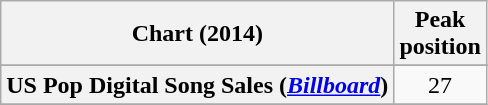<table class="wikitable sortable plainrowheaders" style="text-align:center;">
<tr>
<th scope="col">Chart (2014)</th>
<th scope="col">Peak<br>position</th>
</tr>
<tr>
</tr>
<tr>
<th scope="row">US Pop Digital Song Sales (<em><a href='#'>Billboard</a></em>)</th>
<td>27</td>
</tr>
<tr>
</tr>
</table>
